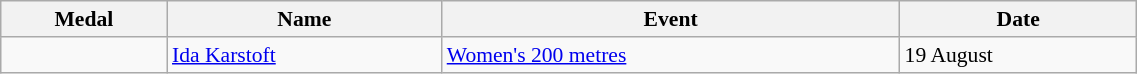<table class="wikitable" style="font-size:90%" width=60%>
<tr>
<th>Medal</th>
<th>Name</th>
<th>Event</th>
<th>Date</th>
</tr>
<tr>
<td></td>
<td><a href='#'>Ida Karstoft</a></td>
<td><a href='#'>Women's 200 metres</a></td>
<td>19 August</td>
</tr>
</table>
